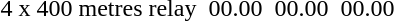<table>
<tr>
<td>4 x 400 metres relay</td>
<td></td>
<td>00.00</td>
<td></td>
<td>00.00</td>
<td></td>
<td>00.00</td>
</tr>
</table>
